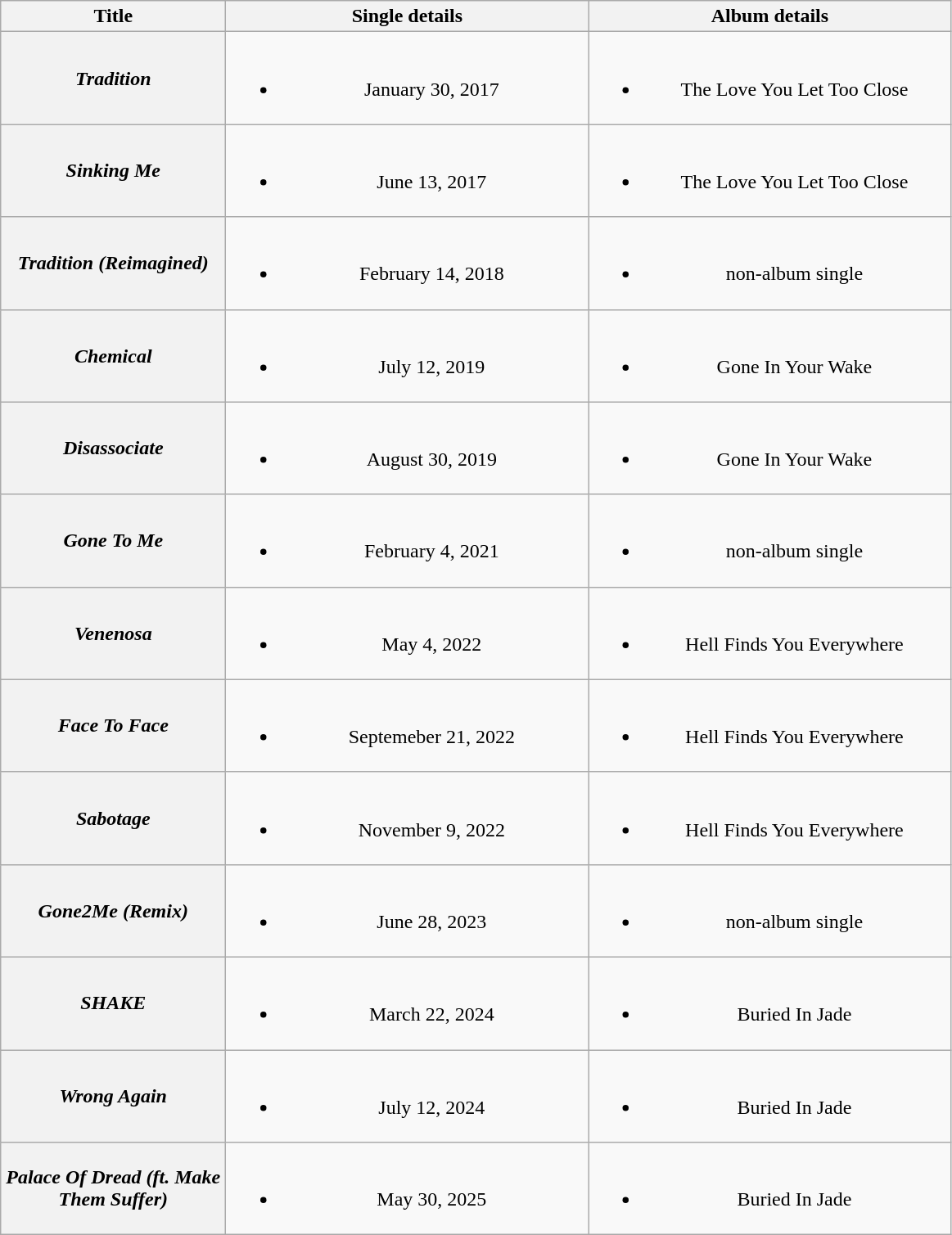<table class="wikitable plainrowheaders" style="text-align:center;" border="1">
<tr>
<th scope="col" style="width:11em;">Title</th>
<th scope="col" style="width:18em;">Single details</th>
<th scope="col" style="width:18em;">Album details</th>
</tr>
<tr>
<th scope="row"><em>Tradition</em></th>
<td><br><ul><li>January 30, 2017</li></ul></td>
<td><br><ul><li>The Love You Let Too Close</li></ul></td>
</tr>
<tr>
<th scope="row"><em>Sinking Me</em></th>
<td><br><ul><li>June 13, 2017</li></ul></td>
<td><br><ul><li>The Love You Let Too Close</li></ul></td>
</tr>
<tr>
<th scope="row"><em>Tradition (Reimagined)</em></th>
<td><br><ul><li>February 14, 2018</li></ul></td>
<td><br><ul><li>non-album single</li></ul></td>
</tr>
<tr>
<th scope="row"><em>Chemical</em></th>
<td><br><ul><li>July 12, 2019</li></ul></td>
<td><br><ul><li>Gone In Your Wake</li></ul></td>
</tr>
<tr>
<th scope="row"><em>Disassociate</em></th>
<td><br><ul><li>August 30, 2019</li></ul></td>
<td><br><ul><li>Gone In Your Wake</li></ul></td>
</tr>
<tr>
<th scope="row"><em>Gone To Me</em></th>
<td><br><ul><li>February 4, 2021</li></ul></td>
<td><br><ul><li>non-album single</li></ul></td>
</tr>
<tr>
<th scope="row"><em>Venenosa</em></th>
<td><br><ul><li>May 4, 2022</li></ul></td>
<td><br><ul><li>Hell Finds You Everywhere</li></ul></td>
</tr>
<tr>
<th scope="row"><em>Face To Face</em></th>
<td><br><ul><li>Septemeber 21, 2022</li></ul></td>
<td><br><ul><li>Hell Finds You Everywhere</li></ul></td>
</tr>
<tr>
<th scope="row"><em>Sabotage</em></th>
<td><br><ul><li>November 9, 2022</li></ul></td>
<td><br><ul><li>Hell Finds You Everywhere</li></ul></td>
</tr>
<tr>
<th scope="row"><em>Gone2Me (Remix)</em></th>
<td><br><ul><li>June 28, 2023</li></ul></td>
<td><br><ul><li>non-album single</li></ul></td>
</tr>
<tr>
<th scope="row"><em>SHAKE</em></th>
<td><br><ul><li>March 22, 2024</li></ul></td>
<td><br><ul><li>Buried In Jade</li></ul></td>
</tr>
<tr>
<th scope="row"><em>Wrong Again</em></th>
<td><br><ul><li>July 12, 2024</li></ul></td>
<td><br><ul><li>Buried In Jade</li></ul></td>
</tr>
<tr>
<th scope="row"><em>Palace Of Dread (ft. Make Them Suffer)</em></th>
<td><br><ul><li>May 30, 2025</li></ul></td>
<td><br><ul><li>Buried In Jade</li></ul></td>
</tr>
</table>
